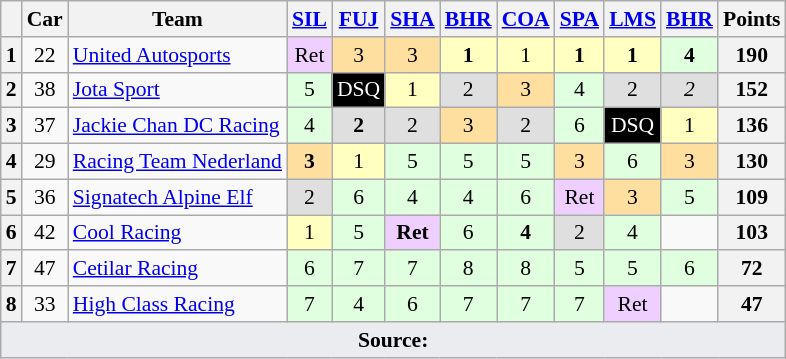<table class="wikitable" style="font-size:90%; text-align:center;">
<tr>
<th></th>
<th>Car</th>
<th>Team</th>
<th><a href='#'>SIL</a><br></th>
<th><a href='#'>FUJ</a><br></th>
<th><a href='#'>SHA</a><br></th>
<th><a href='#'>BHR</a><br></th>
<th><a href='#'>COA</a><br></th>
<th><a href='#'>SPA</a><br></th>
<th><a href='#'>LMS</a><br></th>
<th><a href='#'>BHR</a><br></th>
<th>Points</th>
</tr>
<tr>
<th>1</th>
<td>22</td>
<td align=left> <a href='#'>United Autosports</a></td>
<td style="background:#EFCFFF;">Ret</td>
<td style="background:#FFDF9F;">3</td>
<td style="background:#FFDF9F;">3</td>
<td style="background:#FFFFBF;"><strong>1</strong></td>
<td style="background:#FFFFBF;">1</td>
<td style="background:#FFFFBF;"><strong>1</strong></td>
<td style="background:#FFFFBF;"><strong>1</strong></td>
<td style="background:#DFFFDF;"><strong>4</strong></td>
<th>190</th>
</tr>
<tr>
<th>2</th>
<td>38</td>
<td align=left> <a href='#'>Jota Sport</a></td>
<td style="background:#DFFFDF;">5</td>
<td style="background-color:#000000; color:white">DSQ</td>
<td style="background:#FFFFBF;">1</td>
<td style="background:#DFDFDF;">2</td>
<td style="background:#FFDF9F;">3</td>
<td style="background:#DFFFDF;">4</td>
<td style="background:#DFDFDF;">2</td>
<td style="background:#DFDFDF;"><em>2</em></td>
<th>152</th>
</tr>
<tr>
<th>3</th>
<td>37</td>
<td align=left> <a href='#'>Jackie Chan DC Racing</a></td>
<td style="background:#DFFFDF;">4</td>
<td style="background:#DFDFDF;"><strong>2</strong></td>
<td style="background:#DFDFDF;">2</td>
<td style="background:#FFDF9F;">3</td>
<td style="background:#DFDFDF;">2</td>
<td style="background:#DFFFDF;">6</td>
<td style="background-color:#000000; color:white">DSQ</td>
<td style="background:#FFFFBF;">1</td>
<th>136</th>
</tr>
<tr>
<th>4</th>
<td>29</td>
<td align=left> <a href='#'>Racing Team Nederland</a></td>
<td style="background:#FFDF9F;"><strong>3</strong></td>
<td style="background:#FFFFBF;">1</td>
<td style="background:#DFFFDF;">5</td>
<td style="background:#DFFFDF;">5</td>
<td style="background:#DFFFDF;">5</td>
<td style="background:#FFDF9F;">3</td>
<td style="background:#DFFFDF;">6</td>
<td style="background:#FFDF9F;">3</td>
<th>130</th>
</tr>
<tr>
<th>5</th>
<td>36</td>
<td align=left> <a href='#'>Signatech Alpine Elf</a></td>
<td style="background:#DFDFDF;">2</td>
<td style="background:#DFFFDF;">6</td>
<td style="background:#DFFFDF;">4</td>
<td style="background:#DFFFDF;">4</td>
<td style="background:#DFFFDF;">6</td>
<td style="background:#EFCFFF;">Ret</td>
<td style="background:#FFDF9F;">3</td>
<td style="background:#DFFFDF;">5</td>
<th>109</th>
</tr>
<tr>
<th>6</th>
<td>42</td>
<td align=left> <a href='#'>Cool Racing</a></td>
<td style="background:#FFFFBF;">1</td>
<td style="background:#DFFFDF;">5</td>
<td style="background:#EFCFFF;"><strong>Ret</strong></td>
<td style="background:#DFFFDF;">6</td>
<td style="background:#DFFFDF;"><strong>4</strong></td>
<td style="background:#DFDFDF;">2</td>
<td style="background:#DFFFDF;">4</td>
<td></td>
<th>103</th>
</tr>
<tr>
<th>7</th>
<td>47</td>
<td align=left> <a href='#'>Cetilar Racing</a></td>
<td style="background:#DFFFDF;">6</td>
<td style="background:#DFFFDF;">7</td>
<td style="background:#DFFFDF;">7</td>
<td style="background:#DFFFDF;">8</td>
<td style="background:#DFFFDF;">8</td>
<td style="background:#DFFFDF;">5</td>
<td style="background:#DFFFDF;">5</td>
<td style="background:#DFFFDF;">6</td>
<th>72</th>
</tr>
<tr>
<th>8</th>
<td>33</td>
<td align=left> <a href='#'>High Class Racing</a></td>
<td style="background:#DFFFDF;">7</td>
<td style="background:#DFFFDF;">4</td>
<td style="background:#DFFFDF;">6</td>
<td style="background:#DFFFDF;">7</td>
<td style="background:#DFFFDF;">7</td>
<td style="background:#DFFFDF;">7</td>
<td style="background:#EFCFFF;">Ret</td>
<td></td>
<th>47</th>
</tr>
<tr class="sortbottom">
<td colspan="12" style="background-color:#EAECF0;text-align:center"><strong>Source:</strong></td>
</tr>
</table>
